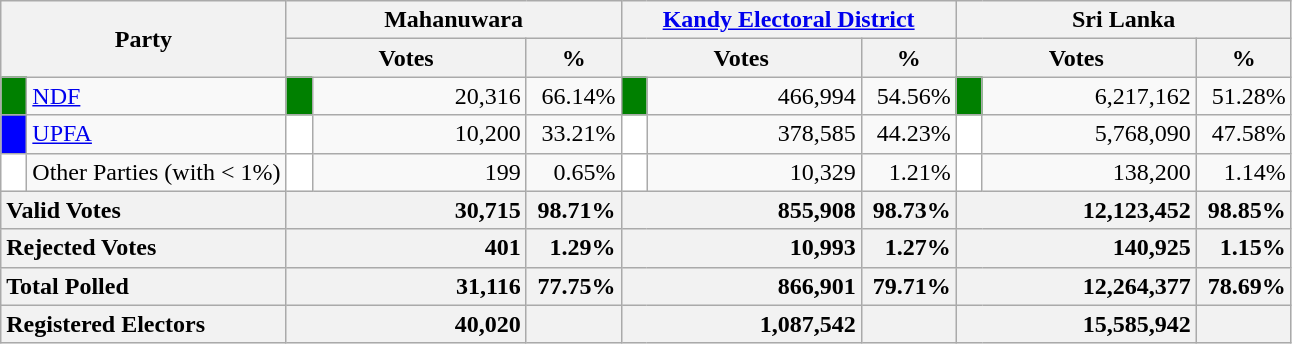<table class="wikitable">
<tr>
<th colspan="2" width="144px"rowspan="2">Party</th>
<th colspan="3" width="216px">Mahanuwara</th>
<th colspan="3" width="216px"><a href='#'>Kandy Electoral District</a></th>
<th colspan="3" width="216px">Sri Lanka</th>
</tr>
<tr>
<th colspan="2" width="144px">Votes</th>
<th>%</th>
<th colspan="2" width="144px">Votes</th>
<th>%</th>
<th colspan="2" width="144px">Votes</th>
<th>%</th>
</tr>
<tr>
<td style="background-color:green;" width="10px"></td>
<td style="text-align:left;"><a href='#'>NDF</a></td>
<td style="background-color:green;" width="10px"></td>
<td style="text-align:right;">20,316</td>
<td style="text-align:right;">66.14%</td>
<td style="background-color:green;" width="10px"></td>
<td style="text-align:right;">466,994</td>
<td style="text-align:right;">54.56%</td>
<td style="background-color:green;" width="10px"></td>
<td style="text-align:right;">6,217,162</td>
<td style="text-align:right;">51.28%</td>
</tr>
<tr>
<td style="background-color:blue;" width="10px"></td>
<td style="text-align:left;"><a href='#'>UPFA</a></td>
<td style="background-color:white;" width="10px"></td>
<td style="text-align:right;">10,200</td>
<td style="text-align:right;">33.21%</td>
<td style="background-color:white;" width="10px"></td>
<td style="text-align:right;">378,585</td>
<td style="text-align:right;">44.23%</td>
<td style="background-color:white;" width="10px"></td>
<td style="text-align:right;">5,768,090</td>
<td style="text-align:right;">47.58%</td>
</tr>
<tr>
<td style="background-color:white;" width="10px"></td>
<td style="text-align:left;">Other Parties (with < 1%)</td>
<td style="background-color:white;" width="10px"></td>
<td style="text-align:right;">199</td>
<td style="text-align:right;">0.65%</td>
<td style="background-color:white;" width="10px"></td>
<td style="text-align:right;">10,329</td>
<td style="text-align:right;">1.21%</td>
<td style="background-color:white;" width="10px"></td>
<td style="text-align:right;">138,200</td>
<td style="text-align:right;">1.14%</td>
</tr>
<tr>
<th colspan="2" width="144px"style="text-align:left;">Valid Votes</th>
<th style="text-align:right;"colspan="2" width="144px">30,715</th>
<th style="text-align:right;">98.71%</th>
<th style="text-align:right;"colspan="2" width="144px">855,908</th>
<th style="text-align:right;">98.73%</th>
<th style="text-align:right;"colspan="2" width="144px">12,123,452</th>
<th style="text-align:right;">98.85%</th>
</tr>
<tr>
<th colspan="2" width="144px"style="text-align:left;">Rejected Votes</th>
<th style="text-align:right;"colspan="2" width="144px">401</th>
<th style="text-align:right;">1.29%</th>
<th style="text-align:right;"colspan="2" width="144px">10,993</th>
<th style="text-align:right;">1.27%</th>
<th style="text-align:right;"colspan="2" width="144px">140,925</th>
<th style="text-align:right;">1.15%</th>
</tr>
<tr>
<th colspan="2" width="144px"style="text-align:left;">Total Polled</th>
<th style="text-align:right;"colspan="2" width="144px">31,116</th>
<th style="text-align:right;">77.75%</th>
<th style="text-align:right;"colspan="2" width="144px">866,901</th>
<th style="text-align:right;">79.71%</th>
<th style="text-align:right;"colspan="2" width="144px">12,264,377</th>
<th style="text-align:right;">78.69%</th>
</tr>
<tr>
<th colspan="2" width="144px"style="text-align:left;">Registered Electors</th>
<th style="text-align:right;"colspan="2" width="144px">40,020</th>
<th></th>
<th style="text-align:right;"colspan="2" width="144px">1,087,542</th>
<th></th>
<th style="text-align:right;"colspan="2" width="144px">15,585,942</th>
<th></th>
</tr>
</table>
